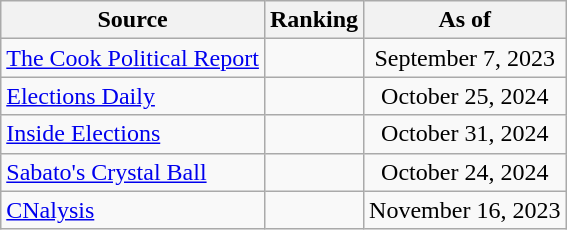<table class="wikitable" style="text-align:center">
<tr>
<th>Source</th>
<th>Ranking</th>
<th>As of</th>
</tr>
<tr>
<td style="text-align:left"><a href='#'>The Cook Political Report</a></td>
<td></td>
<td>September 7, 2023</td>
</tr>
<tr>
<td style="text-align:left"><a href='#'>Elections Daily</a></td>
<td></td>
<td>October 25, 2024</td>
</tr>
<tr>
<td style="text-align:left"><a href='#'>Inside Elections</a></td>
<td></td>
<td>October 31, 2024</td>
</tr>
<tr>
<td style="text-align:left"><a href='#'>Sabato's Crystal Ball</a></td>
<td></td>
<td>October 24, 2024</td>
</tr>
<tr>
<td style="text-align:left"><a href='#'>CNalysis</a></td>
<td></td>
<td>November 16, 2023</td>
</tr>
</table>
